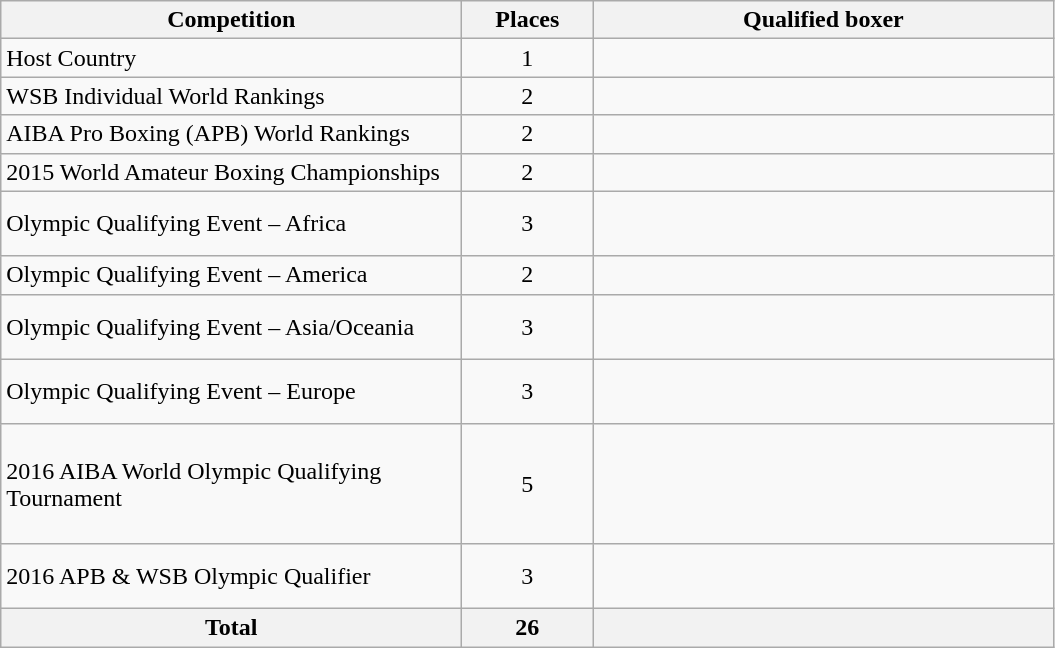<table class=wikitable>
<tr>
<th width=300>Competition</th>
<th width=80>Places</th>
<th width=300>Qualified boxer</th>
</tr>
<tr>
<td>Host Country</td>
<td align="center">1</td>
<td></td>
</tr>
<tr>
<td>WSB Individual World Rankings</td>
<td align="center">2</td>
<td><br></td>
</tr>
<tr>
<td>AIBA Pro Boxing (APB) World Rankings</td>
<td align="center">2</td>
<td><br></td>
</tr>
<tr>
<td>2015 World Amateur Boxing Championships</td>
<td align="center">2</td>
<td><br></td>
</tr>
<tr>
<td>Olympic Qualifying Event – Africa</td>
<td align="center">3</td>
<td><br><br></td>
</tr>
<tr>
<td>Olympic Qualifying Event – America</td>
<td align="center">2</td>
<td><br></td>
</tr>
<tr>
<td>Olympic Qualifying Event – Asia/Oceania</td>
<td align="center">3</td>
<td><br><br></td>
</tr>
<tr>
<td>Olympic Qualifying Event – Europe</td>
<td align="center">3</td>
<td><br><br></td>
</tr>
<tr>
<td>2016 AIBA World Olympic Qualifying Tournament</td>
<td align="center">5</td>
<td><br><br><br><br></td>
</tr>
<tr>
<td>2016 APB & WSB Olympic Qualifier</td>
<td align="center">3</td>
<td><br><br></td>
</tr>
<tr>
<th>Total</th>
<th>26</th>
<th></th>
</tr>
</table>
